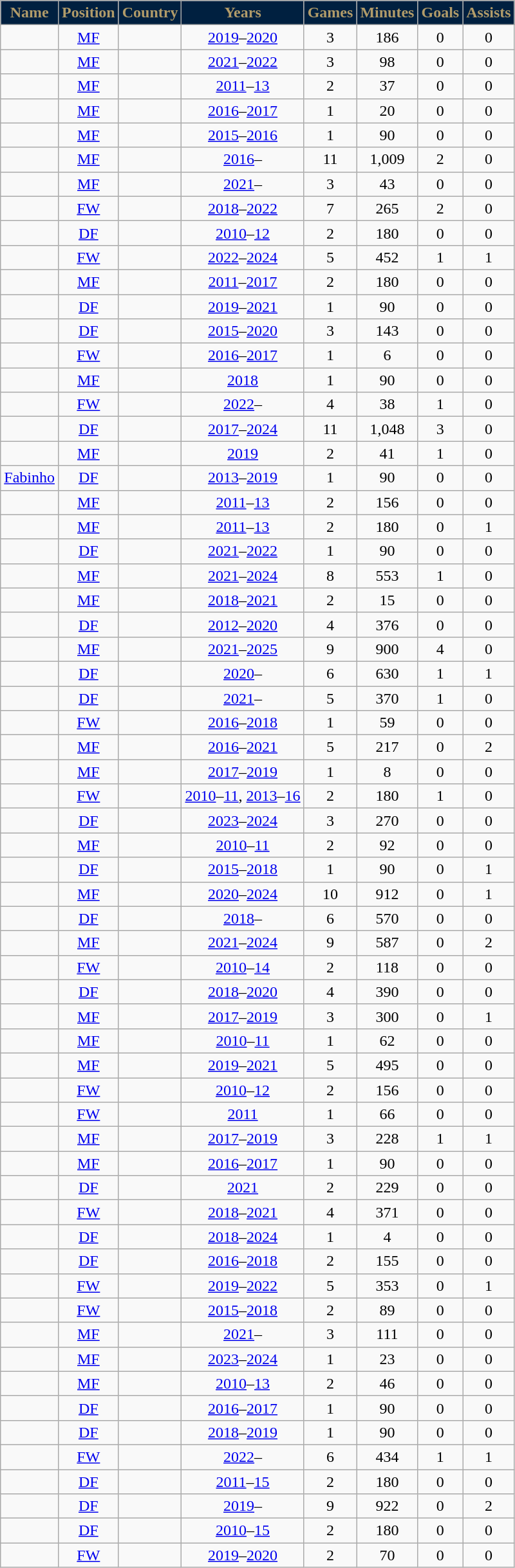<table class="wikitable sortable" style="text-align:center;">
<tr>
<th style="background:#002040; color:#B19B69;" scope="col">Name</th>
<th style="background:#002040; color:#B19B69;" scope="col">Position</th>
<th style="background:#002040; color:#B19B69;" scope="col">Country</th>
<th style="background:#002040; color:#B19B69;" scope="col">Years</th>
<th style="background:#002040; color:#B19B69;" scope="col">Games</th>
<th style="background:#002040; color:#B19B69;" scope="col">Minutes</th>
<th style="background:#002040; color:#B19B69;" scope="col">Goals</th>
<th style="background:#002040; color:#B19B69;" scope="col">Assists</th>
</tr>
<tr>
<td align=left></td>
<td><a href='#'>MF</a></td>
<td align=left></td>
<td><a href='#'>2019</a>–<a href='#'>2020</a></td>
<td>3</td>
<td>186</td>
<td>0</td>
<td>0</td>
</tr>
<tr>
<td align=left></td>
<td><a href='#'>MF</a></td>
<td align=left></td>
<td><a href='#'>2021</a>–<a href='#'>2022</a></td>
<td>3</td>
<td>98</td>
<td>0</td>
<td>0</td>
</tr>
<tr>
<td align=left></td>
<td><a href='#'>MF</a></td>
<td align=left></td>
<td><a href='#'>2011</a>–<a href='#'>13</a></td>
<td>2</td>
<td>37</td>
<td>0</td>
<td>0</td>
</tr>
<tr>
<td align=left></td>
<td><a href='#'>MF</a></td>
<td align=left></td>
<td><a href='#'>2016</a>–<a href='#'>2017</a></td>
<td>1</td>
<td>20</td>
<td>0</td>
<td>0</td>
</tr>
<tr>
<td align=left></td>
<td><a href='#'>MF</a></td>
<td align=left></td>
<td><a href='#'>2015</a>–<a href='#'>2016</a></td>
<td>1</td>
<td>90</td>
<td>0</td>
<td>0</td>
</tr>
<tr>
<td align=left></td>
<td><a href='#'>MF</a></td>
<td align=left></td>
<td><a href='#'>2016</a>–</td>
<td>11</td>
<td>1,009</td>
<td>2</td>
<td>0</td>
</tr>
<tr>
<td align=left></td>
<td><a href='#'>MF</a></td>
<td align=left></td>
<td><a href='#'>2021</a>–</td>
<td>3</td>
<td>43</td>
<td>0</td>
<td>0</td>
</tr>
<tr>
<td align=left></td>
<td><a href='#'>FW</a></td>
<td align=left></td>
<td><a href='#'>2018</a>–<a href='#'>2022</a></td>
<td>7</td>
<td>265</td>
<td>2</td>
<td>0</td>
</tr>
<tr>
<td align=left></td>
<td><a href='#'>DF</a></td>
<td align=left></td>
<td><a href='#'>2010</a>–<a href='#'>12</a></td>
<td>2</td>
<td>180</td>
<td>0</td>
<td>0</td>
</tr>
<tr>
<td align=left></td>
<td><a href='#'>FW</a></td>
<td align=left></td>
<td><a href='#'>2022</a>–<a href='#'>2024</a></td>
<td>5</td>
<td>452</td>
<td>1</td>
<td>1</td>
</tr>
<tr>
<td align=left></td>
<td><a href='#'>MF</a></td>
<td align=left></td>
<td><a href='#'>2011</a>–<a href='#'>2017</a></td>
<td>2</td>
<td>180</td>
<td>0</td>
<td>0</td>
</tr>
<tr>
<td align=left></td>
<td><a href='#'>DF</a></td>
<td align=left></td>
<td><a href='#'>2019</a>–<a href='#'>2021</a></td>
<td>1</td>
<td>90</td>
<td>0</td>
<td>0</td>
</tr>
<tr>
<td align=left></td>
<td><a href='#'>DF</a></td>
<td align=left></td>
<td><a href='#'>2015</a>–<a href='#'>2020</a></td>
<td>3</td>
<td>143</td>
<td>0</td>
<td>0</td>
</tr>
<tr>
<td align=left></td>
<td><a href='#'>FW</a></td>
<td align=left></td>
<td><a href='#'>2016</a>–<a href='#'>2017</a></td>
<td>1</td>
<td>6</td>
<td>0</td>
<td>0</td>
</tr>
<tr>
<td align=left></td>
<td><a href='#'>MF</a></td>
<td align=left></td>
<td><a href='#'>2018</a></td>
<td>1</td>
<td>90</td>
<td>0</td>
<td>0</td>
</tr>
<tr>
<td align=left></td>
<td><a href='#'>FW</a></td>
<td align=left></td>
<td><a href='#'>2022</a>–</td>
<td>4</td>
<td>38</td>
<td>1</td>
<td>0</td>
</tr>
<tr>
<td align=left></td>
<td><a href='#'>DF</a></td>
<td align=left></td>
<td><a href='#'>2017</a>–<a href='#'>2024</a></td>
<td>11</td>
<td>1,048</td>
<td>3</td>
<td>0</td>
</tr>
<tr>
<td align=left></td>
<td><a href='#'>MF</a></td>
<td align=left></td>
<td><a href='#'>2019</a></td>
<td>2</td>
<td>41</td>
<td>1</td>
<td>0</td>
</tr>
<tr>
<td align=left><a href='#'>Fabinho</a></td>
<td><a href='#'>DF</a></td>
<td align=left></td>
<td><a href='#'>2013</a>–<a href='#'>2019</a></td>
<td>1</td>
<td>90</td>
<td>0</td>
<td>0</td>
</tr>
<tr>
<td align=left></td>
<td><a href='#'>MF</a></td>
<td align=left></td>
<td><a href='#'>2011</a>–<a href='#'>13</a></td>
<td>2</td>
<td>156</td>
<td>0</td>
<td>0</td>
</tr>
<tr>
<td align=left></td>
<td><a href='#'>MF</a></td>
<td align=left></td>
<td><a href='#'>2011</a>–<a href='#'>13</a></td>
<td>2</td>
<td>180</td>
<td>0</td>
<td>1</td>
</tr>
<tr>
<td align=left></td>
<td><a href='#'>DF</a></td>
<td align=left></td>
<td><a href='#'>2021</a>–<a href='#'>2022</a></td>
<td>1</td>
<td>90</td>
<td>0</td>
<td>0</td>
</tr>
<tr>
<td align=left></td>
<td><a href='#'>MF</a></td>
<td align=left></td>
<td><a href='#'>2021</a>–<a href='#'>2024</a></td>
<td>8</td>
<td>553</td>
<td>1</td>
<td>0</td>
</tr>
<tr>
<td align=left></td>
<td><a href='#'>MF</a></td>
<td align=left></td>
<td><a href='#'>2018</a>–<a href='#'>2021</a></td>
<td>2</td>
<td>15</td>
<td>0</td>
<td>0</td>
</tr>
<tr>
<td align=left></td>
<td><a href='#'>DF</a></td>
<td align=left></td>
<td><a href='#'>2012</a>–<a href='#'>2020</a></td>
<td>4</td>
<td>376</td>
<td>0</td>
<td>0</td>
</tr>
<tr>
<td align=left></td>
<td><a href='#'>MF</a></td>
<td align=left></td>
<td><a href='#'>2021</a>–<a href='#'>2025</a></td>
<td>9</td>
<td>900</td>
<td>4</td>
<td>0</td>
</tr>
<tr>
<td align=left></td>
<td><a href='#'>DF</a></td>
<td align=left></td>
<td><a href='#'>2020</a>–</td>
<td>6</td>
<td>630</td>
<td>1</td>
<td>1</td>
</tr>
<tr>
<td align=left></td>
<td><a href='#'>DF</a></td>
<td align=left></td>
<td><a href='#'>2021</a>–</td>
<td>5</td>
<td>370</td>
<td>1</td>
<td>0</td>
</tr>
<tr>
<td align=left></td>
<td><a href='#'>FW</a></td>
<td align=left></td>
<td><a href='#'>2016</a>–<a href='#'>2018</a></td>
<td>1</td>
<td>59</td>
<td>0</td>
<td>0</td>
</tr>
<tr>
<td align=left></td>
<td><a href='#'>MF</a></td>
<td align=left></td>
<td><a href='#'>2016</a>–<a href='#'>2021</a></td>
<td>5</td>
<td>217</td>
<td>0</td>
<td>2</td>
</tr>
<tr>
<td align=left></td>
<td><a href='#'>MF</a></td>
<td align=left></td>
<td><a href='#'>2017</a>–<a href='#'>2019</a></td>
<td>1</td>
<td>8</td>
<td>0</td>
<td>0</td>
</tr>
<tr>
<td align=left></td>
<td><a href='#'>FW</a></td>
<td align=left></td>
<td><a href='#'>2010</a>–<a href='#'>11</a>, <a href='#'>2013</a>–<a href='#'>16</a></td>
<td>2</td>
<td>180</td>
<td>1</td>
<td>0</td>
</tr>
<tr>
<td align=left></td>
<td><a href='#'>DF</a></td>
<td align=left></td>
<td><a href='#'>2023</a>–<a href='#'>2024</a></td>
<td>3</td>
<td>270</td>
<td>0</td>
<td>0</td>
</tr>
<tr>
<td align=left></td>
<td><a href='#'>MF</a></td>
<td align=left></td>
<td><a href='#'>2010</a>–<a href='#'>11</a></td>
<td>2</td>
<td>92</td>
<td>0</td>
<td>0</td>
</tr>
<tr>
<td align=left></td>
<td><a href='#'>DF</a></td>
<td align=left></td>
<td><a href='#'>2015</a>–<a href='#'>2018</a></td>
<td>1</td>
<td>90</td>
<td>0</td>
<td>1</td>
</tr>
<tr>
<td align=left></td>
<td><a href='#'>MF</a></td>
<td align=left></td>
<td><a href='#'>2020</a>–<a href='#'>2024</a></td>
<td>10</td>
<td>912</td>
<td>0</td>
<td>1</td>
</tr>
<tr>
<td align=left></td>
<td><a href='#'>DF</a></td>
<td align=left></td>
<td><a href='#'>2018</a>–</td>
<td>6</td>
<td>570</td>
<td>0</td>
<td>0</td>
</tr>
<tr>
<td align=left></td>
<td><a href='#'>MF</a></td>
<td align=left></td>
<td><a href='#'>2021</a>–<a href='#'>2024</a></td>
<td>9</td>
<td>587</td>
<td>0</td>
<td>2</td>
</tr>
<tr>
<td align=left></td>
<td><a href='#'>FW</a></td>
<td align=left></td>
<td><a href='#'>2010</a>–<a href='#'>14</a></td>
<td>2</td>
<td>118</td>
<td>0</td>
<td>0</td>
</tr>
<tr>
<td align=left></td>
<td><a href='#'>DF</a></td>
<td align=left></td>
<td><a href='#'>2018</a>–<a href='#'>2020</a></td>
<td>4</td>
<td>390</td>
<td>0</td>
<td>0</td>
</tr>
<tr>
<td align=left></td>
<td><a href='#'>MF</a></td>
<td align=left></td>
<td><a href='#'>2017</a>–<a href='#'>2019</a></td>
<td>3</td>
<td>300</td>
<td>0</td>
<td>1</td>
</tr>
<tr>
<td align=left></td>
<td><a href='#'>MF</a></td>
<td align=left></td>
<td><a href='#'>2010</a>–<a href='#'>11</a></td>
<td>1</td>
<td>62</td>
<td>0</td>
<td>0</td>
</tr>
<tr>
<td align=left></td>
<td><a href='#'>MF</a></td>
<td align=left></td>
<td><a href='#'>2019</a>–<a href='#'>2021</a></td>
<td>5</td>
<td>495</td>
<td>0</td>
<td>0</td>
</tr>
<tr>
<td align=left></td>
<td><a href='#'>FW</a></td>
<td align=left></td>
<td><a href='#'>2010</a>–<a href='#'>12</a></td>
<td>2</td>
<td>156</td>
<td>0</td>
<td>0</td>
</tr>
<tr>
<td align=left></td>
<td><a href='#'>FW</a></td>
<td align=left></td>
<td><a href='#'>2011</a></td>
<td>1</td>
<td>66</td>
<td>0</td>
<td>0</td>
</tr>
<tr>
<td align=left></td>
<td><a href='#'>MF</a></td>
<td align=left></td>
<td><a href='#'>2017</a>–<a href='#'>2019</a></td>
<td>3</td>
<td>228</td>
<td>1</td>
<td>1</td>
</tr>
<tr>
<td align=left></td>
<td><a href='#'>MF</a></td>
<td align=left></td>
<td><a href='#'>2016</a>–<a href='#'>2017</a></td>
<td>1</td>
<td>90</td>
<td>0</td>
<td>0</td>
</tr>
<tr>
<td align=left></td>
<td><a href='#'>DF</a></td>
<td align=left></td>
<td><a href='#'>2021</a></td>
<td>2</td>
<td>229</td>
<td>0</td>
<td>0</td>
</tr>
<tr>
<td align=left></td>
<td><a href='#'>FW</a></td>
<td align=left></td>
<td><a href='#'>2018</a>–<a href='#'>2021</a></td>
<td>4</td>
<td>371</td>
<td>0</td>
<td>0</td>
</tr>
<tr>
<td align=left></td>
<td><a href='#'>DF</a></td>
<td align=left></td>
<td><a href='#'>2018</a>–<a href='#'>2024</a></td>
<td>1</td>
<td>4</td>
<td>0</td>
<td>0</td>
</tr>
<tr>
<td align=left></td>
<td><a href='#'>DF</a></td>
<td align=left></td>
<td><a href='#'>2016</a>–<a href='#'>2018</a></td>
<td>2</td>
<td>155</td>
<td>0</td>
<td>0</td>
</tr>
<tr>
<td align=left></td>
<td><a href='#'>FW</a></td>
<td align=left></td>
<td><a href='#'>2019</a>–<a href='#'>2022</a></td>
<td>5</td>
<td>353</td>
<td>0</td>
<td>1</td>
</tr>
<tr>
<td align=left></td>
<td><a href='#'>FW</a></td>
<td align=left></td>
<td><a href='#'>2015</a>–<a href='#'>2018</a></td>
<td>2</td>
<td>89</td>
<td>0</td>
<td>0</td>
</tr>
<tr>
<td align=left></td>
<td><a href='#'>MF</a></td>
<td align=left></td>
<td><a href='#'>2021</a>–</td>
<td>3</td>
<td>111</td>
<td>0</td>
<td>0</td>
</tr>
<tr>
<td align=left></td>
<td><a href='#'>MF</a></td>
<td align=left></td>
<td><a href='#'>2023</a>–<a href='#'>2024</a></td>
<td>1</td>
<td>23</td>
<td>0</td>
<td>0</td>
</tr>
<tr>
<td align=left></td>
<td><a href='#'>MF</a></td>
<td align=left></td>
<td><a href='#'>2010</a>–<a href='#'>13</a></td>
<td>2</td>
<td>46</td>
<td>0</td>
<td>0</td>
</tr>
<tr>
<td align=left></td>
<td><a href='#'>DF</a></td>
<td align=left></td>
<td><a href='#'>2016</a>–<a href='#'>2017</a></td>
<td>1</td>
<td>90</td>
<td>0</td>
<td>0</td>
</tr>
<tr>
<td align=left></td>
<td><a href='#'>DF</a></td>
<td align=left></td>
<td><a href='#'>2018</a>–<a href='#'>2019</a></td>
<td>1</td>
<td>90</td>
<td>0</td>
<td>0</td>
</tr>
<tr>
<td align=left></td>
<td><a href='#'>FW</a></td>
<td align=left></td>
<td><a href='#'>2022</a>–</td>
<td>6</td>
<td>434</td>
<td>1</td>
<td>1</td>
</tr>
<tr>
<td align=left></td>
<td><a href='#'>DF</a></td>
<td align=left></td>
<td><a href='#'>2011</a>–<a href='#'>15</a></td>
<td>2</td>
<td>180</td>
<td>0</td>
<td>0</td>
</tr>
<tr>
<td align=left></td>
<td><a href='#'>DF</a></td>
<td align=left></td>
<td><a href='#'>2019</a>–</td>
<td>9</td>
<td>922</td>
<td>0</td>
<td>2</td>
</tr>
<tr>
<td align=left></td>
<td><a href='#'>DF</a></td>
<td align=left></td>
<td><a href='#'>2010</a>–<a href='#'>15</a></td>
<td>2</td>
<td>180</td>
<td>0</td>
<td>0</td>
</tr>
<tr>
<td align=left></td>
<td><a href='#'>FW</a></td>
<td align=left></td>
<td><a href='#'>2019</a>–<a href='#'>2020</a></td>
<td>2</td>
<td>70</td>
<td>0</td>
<td>0</td>
</tr>
</table>
